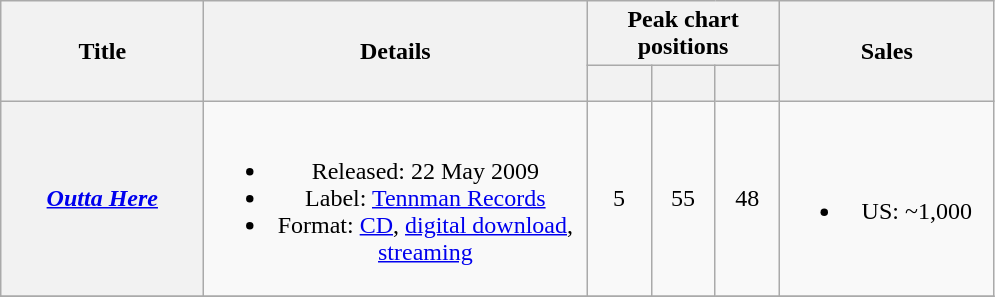<table class="wikitable plainrowheaders" style="text-align:center;">
<tr>
<th scope="col" rowspan="2" style="width:8em;">Title</th>
<th scope="col" rowspan="2" style="width:15.5em;">Details</th>
<th scope="colgroup" colspan="3">Peak chart positions</th>
<th scope="col" rowspan="2" style="width:8.5em;">Sales</th>
</tr>
<tr>
<th scope="col" style="width:2.5em;font-size:90%;"><a href='#'></a><br></th>
<th scope="col" style="width:2.5em;font-size:90%;"><a href='#'></a><br></th>
<th scope="col" style="width:2.5em;font-size:90%;"><a href='#'></a><br></th>
</tr>
<tr>
<th scope="row"><em><a href='#'>Outta Here</a></em></th>
<td><br><ul><li>Released: 22 May 2009</li><li>Label: <a href='#'>Tennman Records</a></li><li>Format: <a href='#'>CD</a>, <a href='#'>digital download</a>, <a href='#'>streaming</a></li></ul></td>
<td>5</td>
<td>55</td>
<td>48</td>
<td><br><ul><li>US: ~1,000</li></ul></td>
</tr>
<tr>
</tr>
</table>
